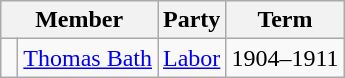<table class="wikitable">
<tr>
<th colspan="2">Member</th>
<th>Party</th>
<th>Term</th>
</tr>
<tr>
<td> </td>
<td><a href='#'>Thomas Bath</a></td>
<td><a href='#'>Labor</a></td>
<td>1904–1911</td>
</tr>
</table>
